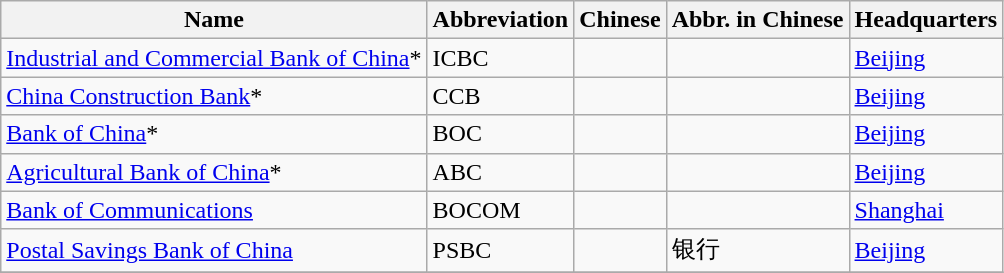<table class="wikitable sortable">
<tr>
<th>Name</th>
<th>Abbreviation</th>
<th>Chinese</th>
<th>Abbr. in Chinese</th>
<th>Headquarters</th>
</tr>
<tr>
<td><a href='#'>Industrial and Commercial Bank of China</a>*</td>
<td>ICBC</td>
<td></td>
<td></td>
<td><a href='#'>Beijing</a></td>
</tr>
<tr>
<td><a href='#'>China Construction Bank</a>*</td>
<td>CCB</td>
<td></td>
<td></td>
<td><a href='#'>Beijing</a></td>
</tr>
<tr>
<td><a href='#'>Bank of China</a>*</td>
<td>BOC</td>
<td></td>
<td></td>
<td><a href='#'>Beijing</a></td>
</tr>
<tr>
<td><a href='#'>Agricultural Bank of China</a>*</td>
<td>ABC</td>
<td></td>
<td></td>
<td><a href='#'>Beijing</a></td>
</tr>
<tr>
<td><a href='#'>Bank of Communications</a></td>
<td>BOCOM</td>
<td></td>
<td></td>
<td><a href='#'>Shanghai</a></td>
</tr>
<tr>
<td><a href='#'>Postal Savings Bank of China</a></td>
<td>PSBC</td>
<td></td>
<td>银行</td>
<td><a href='#'>Beijing</a></td>
</tr>
<tr>
</tr>
</table>
